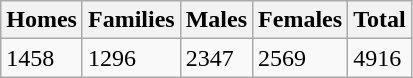<table class="wikitable">
<tr>
<th>Homes</th>
<th>Families</th>
<th>Males</th>
<th>Females</th>
<th>Total</th>
</tr>
<tr>
<td>1458</td>
<td>1296</td>
<td>2347</td>
<td>2569</td>
<td>4916</td>
</tr>
</table>
